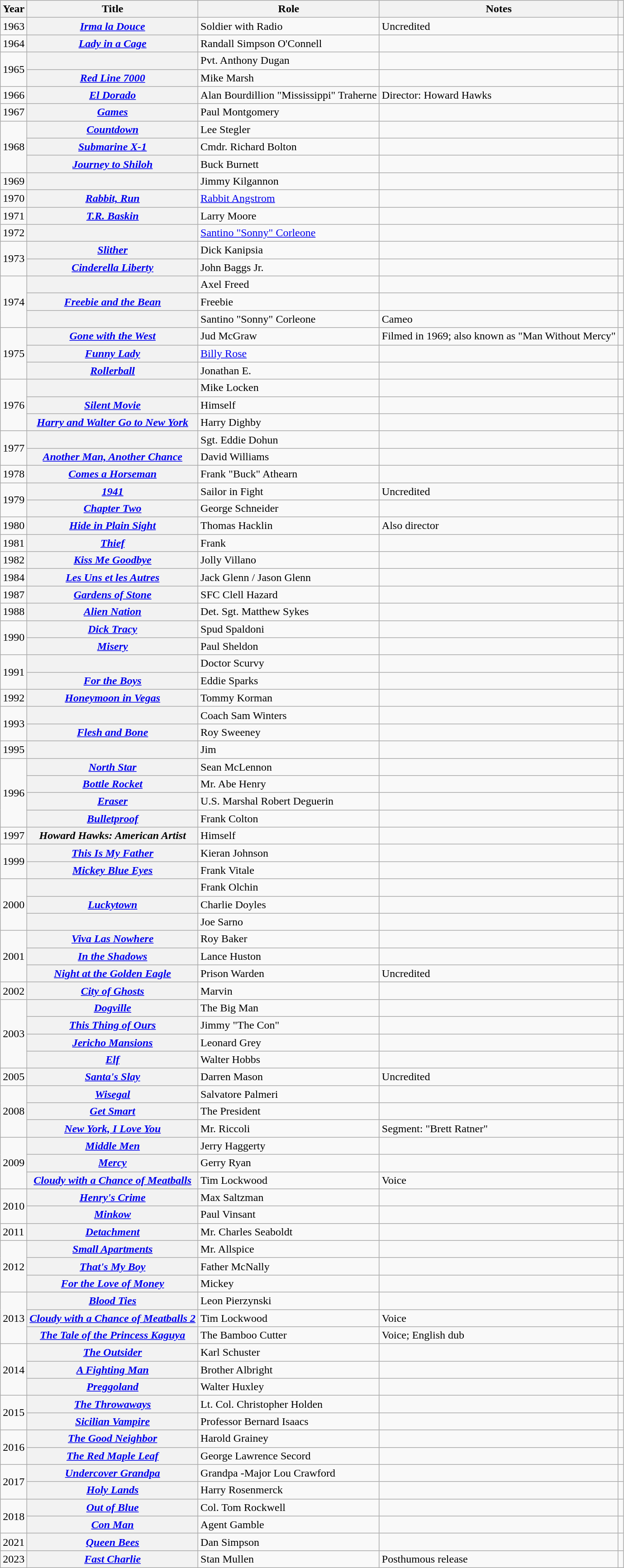<table class="wikitable plainrowheaders sortable">
<tr>
<th scope="col">Year</th>
<th scope="col">Title</th>
<th scope="col">Role</th>
<th scope="col" class="unsortable">Notes</th>
<th></th>
</tr>
<tr>
<td>1963</td>
<th scope="row"><em><a href='#'>Irma la Douce</a></em></th>
<td>Soldier with Radio</td>
<td>Uncredited</td>
<td></td>
</tr>
<tr>
<td>1964</td>
<th scope="row"><em><a href='#'>Lady in a Cage</a></em></th>
<td>Randall Simpson O'Connell</td>
<td></td>
<td></td>
</tr>
<tr>
<td rowspan="2">1965</td>
<th scope="row"></th>
<td>Pvt. Anthony Dugan</td>
<td></td>
<td></td>
</tr>
<tr>
<th scope="row"><em><a href='#'>Red Line 7000</a></em></th>
<td>Mike Marsh</td>
<td></td>
<td></td>
</tr>
<tr>
<td>1966</td>
<th scope="row"><em><a href='#'>El Dorado</a></em></th>
<td>Alan Bourdillion "Mississippi" Traherne</td>
<td>Director: Howard Hawks</td>
<td></td>
</tr>
<tr>
<td>1967</td>
<th scope="row"><em><a href='#'>Games</a></em></th>
<td>Paul Montgomery</td>
<td></td>
<td></td>
</tr>
<tr>
<td rowspan="3">1968</td>
<th scope="row"><em><a href='#'>Countdown</a></em></th>
<td>Lee Stegler</td>
<td></td>
<td></td>
</tr>
<tr>
<th scope="row"><em><a href='#'>Submarine X-1</a></em></th>
<td>Cmdr. Richard Bolton</td>
<td></td>
<td></td>
</tr>
<tr>
<th scope="row"><em><a href='#'>Journey to Shiloh</a></em></th>
<td>Buck Burnett</td>
<td></td>
<td></td>
</tr>
<tr>
<td>1969</td>
<th scope="row"></th>
<td>Jimmy Kilgannon</td>
<td></td>
<td></td>
</tr>
<tr>
<td>1970</td>
<th scope="row"><em><a href='#'>Rabbit, Run</a></em></th>
<td><a href='#'>Rabbit Angstrom</a></td>
<td></td>
<td></td>
</tr>
<tr>
<td>1971</td>
<th scope="row"><em><a href='#'>T.R. Baskin</a></em></th>
<td>Larry Moore</td>
<td></td>
<td></td>
</tr>
<tr>
<td>1972</td>
<th scope="row"></th>
<td><a href='#'>Santino "Sonny" Corleone</a></td>
<td></td>
<td></td>
</tr>
<tr>
<td rowspan="2">1973</td>
<th scope="row"><em><a href='#'>Slither</a></em></th>
<td>Dick Kanipsia</td>
<td></td>
<td></td>
</tr>
<tr>
<th scope="row"><em><a href='#'>Cinderella Liberty</a></em></th>
<td>John Baggs Jr.</td>
<td></td>
<td></td>
</tr>
<tr>
<td rowspan="3">1974</td>
<th scope="row"></th>
<td>Axel Freed</td>
<td></td>
<td></td>
</tr>
<tr>
<th scope="row"><em><a href='#'>Freebie and the Bean</a></em></th>
<td>Freebie</td>
<td></td>
<td></td>
</tr>
<tr>
<th scope="row"></th>
<td>Santino "Sonny" Corleone</td>
<td>Cameo</td>
<td></td>
</tr>
<tr>
<td rowspan="3">1975</td>
<th scope="row"><em><a href='#'>Gone with the West</a></em></th>
<td>Jud McGraw</td>
<td>Filmed in 1969; also known as "Man Without Mercy"</td>
<td></td>
</tr>
<tr>
<th scope="row"><em><a href='#'>Funny Lady</a></em></th>
<td><a href='#'>Billy Rose</a></td>
<td></td>
<td></td>
</tr>
<tr>
<th scope="row"><em><a href='#'>Rollerball</a></em></th>
<td>Jonathan E.</td>
<td></td>
<td></td>
</tr>
<tr>
<td rowspan="3">1976</td>
<th scope="row"></th>
<td>Mike Locken</td>
<td></td>
<td></td>
</tr>
<tr>
<th scope="row"><em><a href='#'>Silent Movie</a></em></th>
<td>Himself</td>
<td></td>
<td></td>
</tr>
<tr>
<th scope="row"><em><a href='#'>Harry and Walter Go to New York</a></em></th>
<td>Harry Dighby</td>
<td></td>
<td></td>
</tr>
<tr>
<td rowspan="2">1977</td>
<th scope="row"></th>
<td>Sgt. Eddie Dohun</td>
<td></td>
<td></td>
</tr>
<tr>
<th scope="row"><em><a href='#'>Another Man, Another Chance</a></em></th>
<td>David Williams</td>
<td></td>
<td></td>
</tr>
<tr>
<td>1978</td>
<th scope="row"><em><a href='#'>Comes a Horseman</a></em></th>
<td>Frank "Buck" Athearn</td>
<td></td>
<td></td>
</tr>
<tr>
<td rowspan="2">1979</td>
<th scope="row"><em><a href='#'>1941</a></em></th>
<td>Sailor in Fight</td>
<td>Uncredited</td>
<td></td>
</tr>
<tr>
<th scope="row"><em><a href='#'>Chapter Two</a></em></th>
<td>George Schneider</td>
<td></td>
<td></td>
</tr>
<tr>
<td>1980</td>
<th scope="row"><em><a href='#'>Hide in Plain Sight</a></em></th>
<td>Thomas Hacklin</td>
<td>Also director</td>
<td></td>
</tr>
<tr>
<td>1981</td>
<th scope="row"><em><a href='#'>Thief</a></em></th>
<td>Frank</td>
<td></td>
<td></td>
</tr>
<tr>
<td>1982</td>
<th scope="row"><em><a href='#'>Kiss Me Goodbye</a></em></th>
<td>Jolly Villano</td>
<td></td>
<td></td>
</tr>
<tr>
<td>1984</td>
<th scope="row"><em><a href='#'>Les Uns et les Autres</a></em></th>
<td>Jack Glenn / Jason Glenn</td>
<td></td>
<td></td>
</tr>
<tr>
<td>1987</td>
<th scope="row"><em><a href='#'>Gardens of Stone</a></em></th>
<td>SFC Clell Hazard</td>
<td></td>
<td></td>
</tr>
<tr>
<td>1988</td>
<th scope="row"><em><a href='#'>Alien Nation</a></em></th>
<td>Det. Sgt. Matthew Sykes</td>
<td></td>
<td></td>
</tr>
<tr>
<td rowspan="2">1990</td>
<th scope="row"><em><a href='#'>Dick Tracy</a></em></th>
<td>Spud Spaldoni</td>
<td></td>
<td></td>
</tr>
<tr>
<th scope="row"><em><a href='#'>Misery</a></em></th>
<td>Paul Sheldon</td>
<td></td>
<td></td>
</tr>
<tr>
<td rowspan="2">1991</td>
<th scope="row"></th>
<td>Doctor Scurvy</td>
<td></td>
<td></td>
</tr>
<tr>
<th scope="row"><em><a href='#'>For the Boys</a></em></th>
<td>Eddie Sparks</td>
<td></td>
<td></td>
</tr>
<tr>
<td>1992</td>
<th scope="row"><em><a href='#'>Honeymoon in Vegas</a></em></th>
<td>Tommy Korman</td>
<td></td>
<td></td>
</tr>
<tr>
<td rowspan="2">1993</td>
<th scope="row"></th>
<td>Coach Sam Winters</td>
<td></td>
<td></td>
</tr>
<tr>
<th scope="row"><em><a href='#'>Flesh and Bone</a></em></th>
<td>Roy Sweeney</td>
<td></td>
<td></td>
</tr>
<tr>
<td>1995</td>
<th scope="row"></th>
<td>Jim</td>
<td></td>
<td></td>
</tr>
<tr>
<td rowspan="4">1996</td>
<th scope="row"><em><a href='#'>North Star</a></em></th>
<td>Sean McLennon</td>
<td></td>
<td></td>
</tr>
<tr>
<th scope="row"><em><a href='#'>Bottle Rocket</a></em></th>
<td>Mr. Abe Henry</td>
<td></td>
<td></td>
</tr>
<tr>
<th scope="row"><em><a href='#'>Eraser</a></em></th>
<td>U.S. Marshal Robert Deguerin</td>
<td></td>
<td></td>
</tr>
<tr>
<th scope="row"><em><a href='#'>Bulletproof</a></em></th>
<td>Frank Colton</td>
<td></td>
<td></td>
</tr>
<tr>
<td>1997</td>
<th scope="row"><em>Howard Hawks: American Artist</em></th>
<td>Himself</td>
<td></td>
<td></td>
</tr>
<tr>
<td rowspan="2">1999</td>
<th scope="row"><em><a href='#'>This Is My Father</a></em></th>
<td>Kieran Johnson</td>
<td></td>
<td></td>
</tr>
<tr>
<th scope="row"><em><a href='#'>Mickey Blue Eyes</a></em></th>
<td>Frank Vitale</td>
<td></td>
<td></td>
</tr>
<tr>
<td rowspan="3">2000</td>
<th scope="row"></th>
<td>Frank Olchin</td>
<td></td>
<td></td>
</tr>
<tr>
<th scope="row"><em><a href='#'>Luckytown</a></em></th>
<td>Charlie Doyles</td>
<td></td>
<td></td>
</tr>
<tr>
<th scope="row"></th>
<td>Joe Sarno</td>
<td></td>
<td></td>
</tr>
<tr>
<td rowspan="3">2001</td>
<th scope="row"><em><a href='#'>Viva Las Nowhere</a></em></th>
<td>Roy Baker</td>
<td></td>
<td></td>
</tr>
<tr>
<th scope="row"><em><a href='#'>In the Shadows</a></em></th>
<td>Lance Huston</td>
<td></td>
<td></td>
</tr>
<tr>
<th scope="row"><em><a href='#'>Night at the Golden Eagle</a></em></th>
<td>Prison Warden</td>
<td>Uncredited</td>
<td></td>
</tr>
<tr>
<td>2002</td>
<th scope="row"><em><a href='#'>City of Ghosts</a></em></th>
<td>Marvin</td>
<td></td>
<td></td>
</tr>
<tr>
<td rowspan="4">2003</td>
<th scope="row"><em><a href='#'>Dogville</a></em></th>
<td>The Big Man</td>
<td></td>
<td></td>
</tr>
<tr>
<th scope="row"><em><a href='#'>This Thing of Ours</a></em></th>
<td>Jimmy "The Con"</td>
<td></td>
<td></td>
</tr>
<tr>
<th scope="row"><em><a href='#'>Jericho Mansions</a></em></th>
<td>Leonard Grey</td>
<td></td>
<td></td>
</tr>
<tr>
<th scope="row"><em><a href='#'>Elf</a></em></th>
<td>Walter Hobbs</td>
<td></td>
<td></td>
</tr>
<tr>
<td>2005</td>
<th scope="row"><em><a href='#'>Santa's Slay</a></em></th>
<td>Darren Mason</td>
<td>Uncredited</td>
<td></td>
</tr>
<tr>
<td rowspan="3">2008</td>
<th scope="row"><em><a href='#'>Wisegal</a></em></th>
<td>Salvatore Palmeri</td>
<td></td>
<td></td>
</tr>
<tr>
<th scope="row"><em><a href='#'>Get Smart</a></em></th>
<td>The President</td>
<td></td>
<td></td>
</tr>
<tr>
<th scope="row"><em><a href='#'>New York, I Love You</a></em></th>
<td>Mr. Riccoli</td>
<td>Segment: "Brett Ratner"</td>
<td></td>
</tr>
<tr>
<td rowspan="3">2009</td>
<th scope="row"><em><a href='#'>Middle Men</a></em></th>
<td>Jerry Haggerty</td>
<td></td>
<td></td>
</tr>
<tr>
<th scope="row"><em><a href='#'>Mercy</a></em></th>
<td>Gerry Ryan</td>
<td></td>
<td></td>
</tr>
<tr>
<th scope="row"><em><a href='#'>Cloudy with a Chance of Meatballs</a></em></th>
<td>Tim Lockwood</td>
<td>Voice</td>
<td></td>
</tr>
<tr>
<td rowspan="2">2010</td>
<th scope="row"><em><a href='#'>Henry's Crime</a></em></th>
<td>Max Saltzman</td>
<td></td>
<td></td>
</tr>
<tr>
<th scope="row"><em><a href='#'>Minkow</a></em></th>
<td>Paul Vinsant</td>
<td></td>
<td></td>
</tr>
<tr>
<td>2011</td>
<th scope="row"><em><a href='#'>Detachment</a></em></th>
<td>Mr. Charles Seaboldt</td>
<td></td>
<td></td>
</tr>
<tr>
<td rowspan="3">2012</td>
<th scope="row"><em><a href='#'>Small Apartments</a></em></th>
<td>Mr. Allspice</td>
<td></td>
<td></td>
</tr>
<tr>
<th scope="row"><em><a href='#'>That's My Boy</a></em></th>
<td>Father McNally</td>
<td></td>
<td></td>
</tr>
<tr>
<th scope="row"><em><a href='#'>For the Love of Money</a></em></th>
<td>Mickey</td>
<td></td>
<td></td>
</tr>
<tr>
<td rowspan="3">2013</td>
<th scope="row"><em><a href='#'>Blood Ties</a></em></th>
<td>Leon Pierzynski</td>
<td></td>
<td></td>
</tr>
<tr>
<th scope="row"><em><a href='#'>Cloudy with a Chance of Meatballs 2</a></em></th>
<td>Tim Lockwood</td>
<td>Voice</td>
<td></td>
</tr>
<tr>
<th scope="row"><em><a href='#'>The Tale of the Princess Kaguya</a></em></th>
<td>The Bamboo Cutter</td>
<td>Voice; English dub</td>
<td></td>
</tr>
<tr>
<td rowspan="3">2014</td>
<th scope="row"><em><a href='#'>The Outsider</a></em></th>
<td>Karl Schuster</td>
<td></td>
<td></td>
</tr>
<tr>
<th scope="row"><em><a href='#'>A Fighting Man</a></em></th>
<td>Brother Albright</td>
<td></td>
<td></td>
</tr>
<tr>
<th scope="row"><em><a href='#'>Preggoland</a></em></th>
<td>Walter Huxley</td>
<td></td>
<td></td>
</tr>
<tr>
<td rowspan="2">2015</td>
<th scope="row"><em><a href='#'>The Throwaways</a></em></th>
<td>Lt. Col. Christopher Holden</td>
<td></td>
<td></td>
</tr>
<tr>
<th scope="row"><em><a href='#'>Sicilian Vampire</a></em></th>
<td>Professor Bernard Isaacs</td>
<td></td>
<td></td>
</tr>
<tr>
<td rowspan="2">2016</td>
<th scope="row"><em><a href='#'>The Good Neighbor</a></em></th>
<td>Harold Grainey</td>
<td></td>
<td></td>
</tr>
<tr>
<th scope="row"><em><a href='#'>The Red Maple Leaf</a></em></th>
<td>George Lawrence Secord</td>
<td></td>
<td></td>
</tr>
<tr>
<td rowspan="2">2017</td>
<th scope="row"><em><a href='#'>Undercover Grandpa</a></em></th>
<td>Grandpa -Major Lou Crawford</td>
<td></td>
<td></td>
</tr>
<tr>
<th scope="row"><em><a href='#'>Holy Lands</a></em></th>
<td>Harry Rosenmerck</td>
<td></td>
<td></td>
</tr>
<tr>
<td rowspan="2">2018</td>
<th scope="row"><em><a href='#'>Out of Blue</a></em></th>
<td>Col. Tom Rockwell</td>
<td></td>
<td></td>
</tr>
<tr>
<th scope="row"><em><a href='#'>Con Man</a></em></th>
<td>Agent Gamble</td>
<td></td>
<td></td>
</tr>
<tr>
<td>2021</td>
<th scope="row"><em><a href='#'>Queen Bees</a></em></th>
<td>Dan Simpson</td>
<td></td>
<td></td>
</tr>
<tr>
<td>2023</td>
<th scope="row"><em><a href='#'>Fast Charlie</a></em></th>
<td>Stan Mullen</td>
<td>Posthumous release</td>
<td></td>
</tr>
</table>
